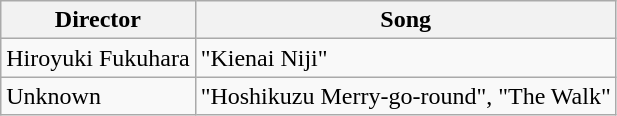<table class="wikitable">
<tr>
<th>Director</th>
<th>Song</th>
</tr>
<tr>
<td>Hiroyuki Fukuhara</td>
<td>"Kienai Niji"</td>
</tr>
<tr>
<td>Unknown</td>
<td>"Hoshikuzu Merry-go-round", "The Walk"</td>
</tr>
</table>
